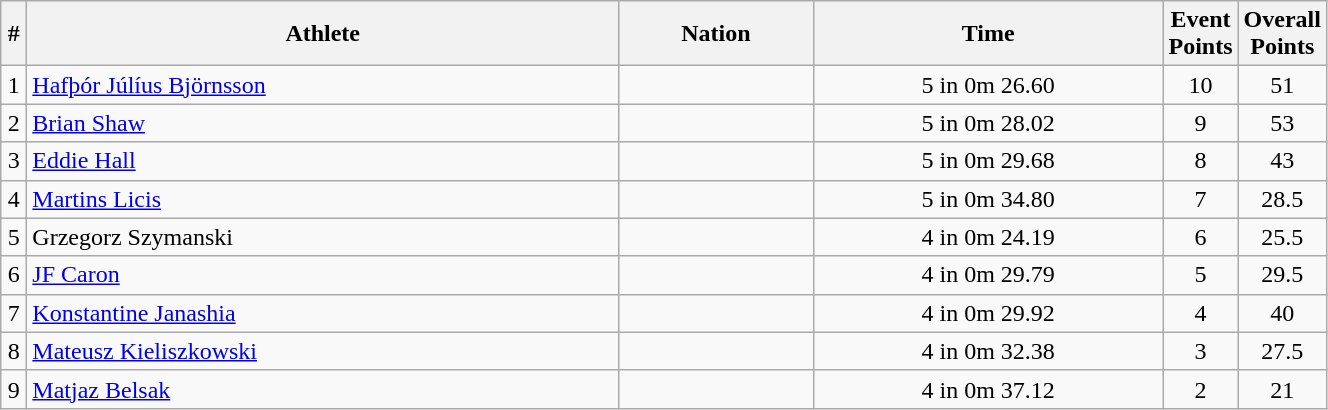<table class="wikitable sortable" style="text-align:center;width: 70%;">
<tr>
<th scope="col" style="width: 10px;">#</th>
<th scope="col">Athlete</th>
<th scope="col">Nation</th>
<th scope="col">Time</th>
<th scope="col" style="width: 10px;">Event Points</th>
<th scope="col" style="width: 10px;">Overall Points</th>
</tr>
<tr>
<td>1</td>
<td align=left><a href='#'>Hafþór Júlíus Björnsson</a></td>
<td align=left></td>
<td>5 in 0m 26.60</td>
<td>10</td>
<td>51</td>
</tr>
<tr>
<td>2</td>
<td align=left><a href='#'>Brian Shaw</a></td>
<td align=left></td>
<td>5 in 0m 28.02</td>
<td>9</td>
<td>53</td>
</tr>
<tr>
<td>3</td>
<td align=left><a href='#'>Eddie Hall</a></td>
<td align=left></td>
<td>5 in 0m 29.68</td>
<td>8</td>
<td>43</td>
</tr>
<tr>
<td>4</td>
<td align=left><a href='#'>Martins Licis</a></td>
<td align=left></td>
<td>5 in 0m 34.80</td>
<td>7</td>
<td>28.5</td>
</tr>
<tr>
<td>5</td>
<td align=left>Grzegorz Szymanski</td>
<td align=left></td>
<td>4 in 0m 24.19</td>
<td>6</td>
<td>25.5</td>
</tr>
<tr>
<td>6</td>
<td align=left><a href='#'>JF Caron</a></td>
<td align=left></td>
<td>4 in 0m 29.79</td>
<td>5</td>
<td>29.5</td>
</tr>
<tr>
<td>7</td>
<td align=left><a href='#'>Konstantine Janashia</a></td>
<td align=left></td>
<td>4 in 0m 29.92</td>
<td>4</td>
<td>40</td>
</tr>
<tr>
<td>8</td>
<td align=left><a href='#'>Mateusz Kieliszkowski</a></td>
<td align=left></td>
<td>4 in 0m 32.38</td>
<td>3</td>
<td>27.5</td>
</tr>
<tr>
<td>9</td>
<td align=left><a href='#'>Matjaz Belsak</a></td>
<td align=left></td>
<td>4 in 0m 37.12</td>
<td>2</td>
<td>21</td>
</tr>
</table>
